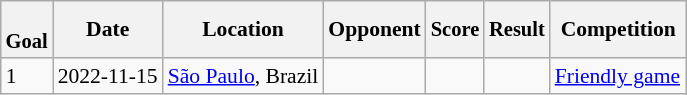<table class="wikitable collapsible sortable" style="font-size:90%">
<tr>
<th data-sort-type="number" style="font-size:95%;"><br>Goal</th>
<th>Date</th>
<th>Location</th>
<th>Opponent</th>
<th data-sort-type="number" style="font-size:95%;">Score</th>
<th data-sort-type="number" style="font-size:95%;">Result</th>
<th width="20%">Competition</th>
</tr>
<tr>
<td>1</td>
<td>2022-11-15</td>
<td> <a href='#'>São Paulo</a>, Brazil</td>
<td></td>
<td></td>
<td></td>
<td><a href='#'>Friendly game</a></td>
</tr>
</table>
